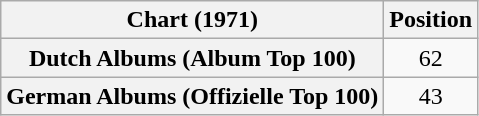<table class="wikitable sortable plainrowheaders" style="text-align:center">
<tr>
<th scope="col">Chart (1971)</th>
<th scope="col">Position</th>
</tr>
<tr>
<th scope="row">Dutch Albums (Album Top 100)</th>
<td>62</td>
</tr>
<tr>
<th scope="row">German Albums (Offizielle Top 100)</th>
<td>43</td>
</tr>
</table>
